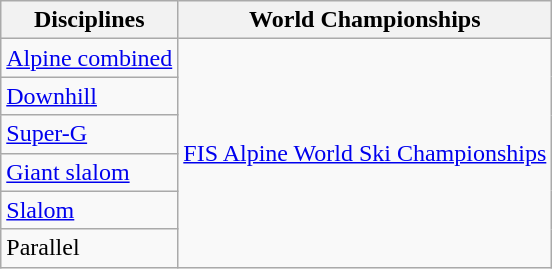<table class="wikitable" style="display:inline-table;">
<tr>
<th>Disciplines</th>
<th>World Championships</th>
</tr>
<tr>
<td><a href='#'>Alpine combined</a></td>
<td rowspan="6"><a href='#'>FIS Alpine World Ski Championships</a></td>
</tr>
<tr>
<td><a href='#'>Downhill</a></td>
</tr>
<tr>
<td><a href='#'>Super-G</a></td>
</tr>
<tr>
<td><a href='#'>Giant slalom</a></td>
</tr>
<tr>
<td><a href='#'>Slalom</a></td>
</tr>
<tr>
<td>Parallel</td>
</tr>
</table>
